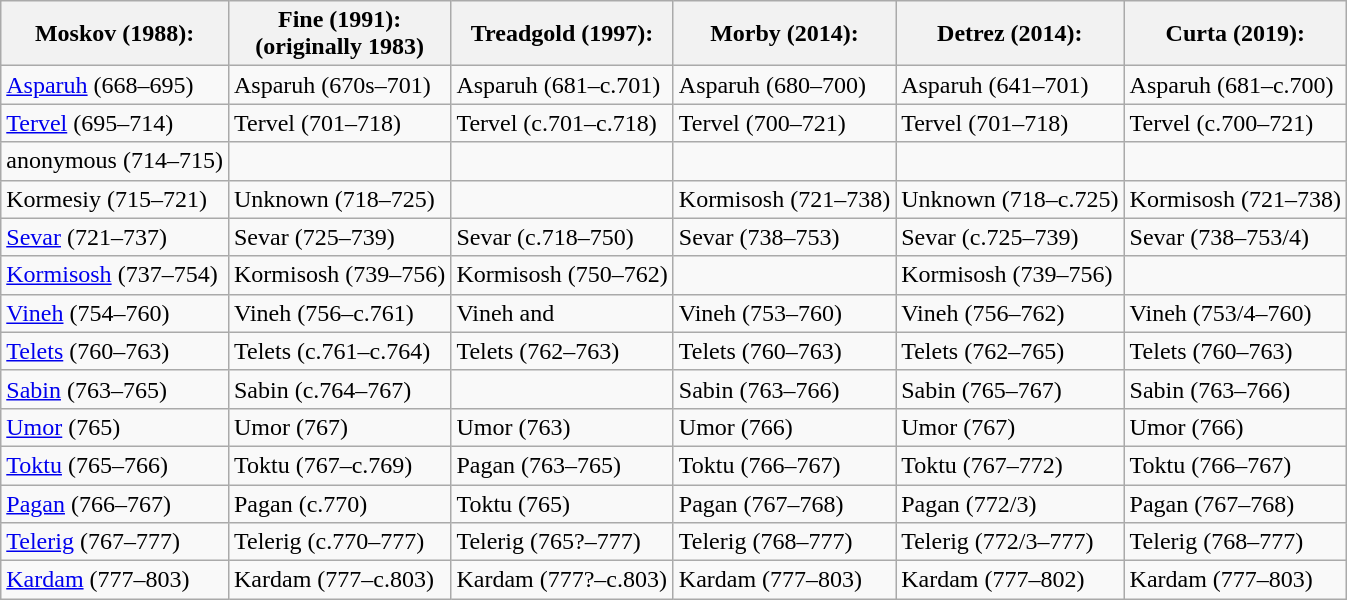<table class="wikitable">
<tr>
<th><strong>Moskov (1988)</strong>:</th>
<th><strong>Fine (1991)</strong>:<br>(originally 1983)</th>
<th><strong>Treadgold (1997)</strong>:</th>
<th><strong>Morby (2014)</strong>:</th>
<th><strong>Detrez (2014)</strong>:</th>
<th><strong>Curta (2019)</strong>:</th>
</tr>
<tr>
<td><a href='#'>Asparuh</a> (668–695)</td>
<td>Asparuh (670s–701)</td>
<td>Asparuh (681–c.701)</td>
<td>Asparuh (680–700)</td>
<td>Asparuh (641–701)</td>
<td>Asparuh (681–c.700)</td>
</tr>
<tr>
<td><a href='#'>Tervel</a> (695–714)</td>
<td>Tervel (701–718)</td>
<td>Tervel (c.701–c.718)</td>
<td>Tervel (700–721)</td>
<td>Tervel (701–718)</td>
<td>Tervel (c.700–721)</td>
</tr>
<tr>
<td>anonymous (714–715)</td>
<td></td>
<td></td>
<td></td>
<td></td>
<td></td>
</tr>
<tr>
<td>Kormesiy (715–721)</td>
<td>Unknown (718–725)</td>
<td></td>
<td>Kormisosh (721–738)</td>
<td>Unknown (718–c.725)</td>
<td>Kormisosh (721–738)</td>
</tr>
<tr>
<td><a href='#'>Sevar</a> (721–737)</td>
<td>Sevar (725–739)</td>
<td>Sevar (c.718–750)</td>
<td>Sevar (738–753)</td>
<td>Sevar (c.725–739)</td>
<td>Sevar (738–753/4)</td>
</tr>
<tr>
<td><a href='#'>Kormisosh</a> (737–754)</td>
<td>Kormisosh (739–756)</td>
<td>Kormisosh (750–762)</td>
<td></td>
<td>Kormisosh (739–756)</td>
<td></td>
</tr>
<tr>
<td><a href='#'>Vineh</a> (754–760)</td>
<td>Vineh (756–c.761)</td>
<td>Vineh and</td>
<td>Vineh (753–760)</td>
<td>Vineh (756–762)</td>
<td>Vineh (753/4–760)</td>
</tr>
<tr>
<td><a href='#'>Telets</a> (760–763)</td>
<td>Telets (c.761–c.764)</td>
<td>Telets (762–763)</td>
<td>Telets (760–763)</td>
<td>Telets (762–765)</td>
<td>Telets (760–763)</td>
</tr>
<tr>
<td><a href='#'>Sabin</a> (763–765)</td>
<td>Sabin (c.764–767)</td>
<td></td>
<td>Sabin (763–766)</td>
<td>Sabin (765–767)</td>
<td>Sabin (763–766)</td>
</tr>
<tr>
<td><a href='#'>Umor</a> (765)</td>
<td>Umor (767)</td>
<td>Umor (763)</td>
<td>Umor (766)</td>
<td>Umor (767)</td>
<td>Umor (766)</td>
</tr>
<tr>
<td><a href='#'>Toktu</a> (765–766)</td>
<td>Toktu (767–c.769)</td>
<td>Pagan (763–765)</td>
<td>Toktu (766–767)</td>
<td>Toktu (767–772)</td>
<td>Toktu (766–767)</td>
</tr>
<tr>
<td><a href='#'>Pagan</a> (766–767)</td>
<td>Pagan (c.770)</td>
<td>Toktu (765)</td>
<td>Pagan (767–768)</td>
<td>Pagan (772/3)</td>
<td>Pagan (767–768)</td>
</tr>
<tr>
<td><a href='#'>Telerig</a> (767–777)</td>
<td>Telerig (c.770–777)</td>
<td>Telerig (765?–777)</td>
<td>Telerig (768–777)</td>
<td>Telerig (772/3–777)</td>
<td>Telerig (768–777)</td>
</tr>
<tr>
<td><a href='#'>Kardam</a> (777–803)</td>
<td>Kardam (777–c.803)</td>
<td>Kardam (777?–c.803)</td>
<td>Kardam (777–803)</td>
<td>Kardam (777–802)</td>
<td>Kardam (777–803)</td>
</tr>
</table>
